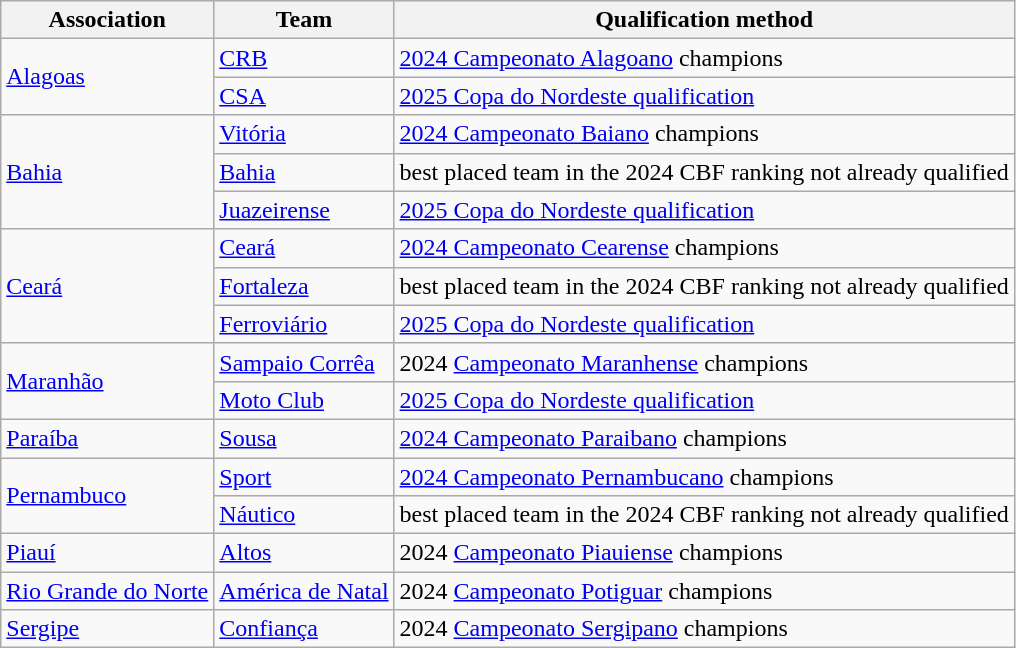<table class="wikitable">
<tr>
<th>Association</th>
<th>Team</th>
<th>Qualification method</th>
</tr>
<tr>
<td rowspan=2> <a href='#'>Alagoas</a><br></td>
<td><a href='#'>CRB</a></td>
<td><a href='#'>2024 Campeonato Alagoano</a> champions</td>
</tr>
<tr>
<td><a href='#'>CSA</a></td>
<td><a href='#'>2025 Copa do Nordeste qualification</a></td>
</tr>
<tr>
<td rowspan=3> <a href='#'>Bahia</a><br></td>
<td><a href='#'>Vitória</a></td>
<td><a href='#'>2024 Campeonato Baiano</a> champions</td>
</tr>
<tr>
<td><a href='#'>Bahia</a></td>
<td>best placed team in the 2024 CBF ranking not already qualified</td>
</tr>
<tr>
<td><a href='#'>Juazeirense</a></td>
<td><a href='#'>2025 Copa do Nordeste qualification</a></td>
</tr>
<tr>
<td rowspan=3> <a href='#'>Ceará</a><br></td>
<td><a href='#'>Ceará</a></td>
<td><a href='#'>2024 Campeonato Cearense</a> champions</td>
</tr>
<tr>
<td><a href='#'>Fortaleza</a></td>
<td>best placed team in the 2024 CBF ranking not already qualified</td>
</tr>
<tr>
<td><a href='#'>Ferroviário</a></td>
<td><a href='#'>2025 Copa do Nordeste qualification</a></td>
</tr>
<tr>
<td rowspan=2> <a href='#'>Maranhão</a><br></td>
<td><a href='#'>Sampaio Corrêa</a></td>
<td>2024 <a href='#'>Campeonato Maranhense</a> champions</td>
</tr>
<tr>
<td><a href='#'>Moto Club</a></td>
<td><a href='#'>2025 Copa do Nordeste qualification</a></td>
</tr>
<tr>
<td> <a href='#'>Paraíba</a><br></td>
<td><a href='#'>Sousa</a></td>
<td><a href='#'>2024 Campeonato Paraibano</a> champions</td>
</tr>
<tr>
<td rowspan=2> <a href='#'>Pernambuco</a><br></td>
<td><a href='#'>Sport</a></td>
<td><a href='#'>2024 Campeonato Pernambucano</a> champions</td>
</tr>
<tr>
<td><a href='#'>Náutico</a></td>
<td>best placed team in the 2024 CBF ranking not already qualified</td>
</tr>
<tr>
<td> <a href='#'>Piauí</a><br></td>
<td><a href='#'>Altos</a></td>
<td>2024 <a href='#'>Campeonato Piauiense</a> champions</td>
</tr>
<tr>
<td> <a href='#'>Rio Grande do Norte</a><br></td>
<td><a href='#'>América de Natal</a></td>
<td>2024 <a href='#'>Campeonato Potiguar</a> champions</td>
</tr>
<tr>
<td> <a href='#'>Sergipe</a><br></td>
<td><a href='#'>Confiança</a></td>
<td>2024 <a href='#'>Campeonato Sergipano</a> champions</td>
</tr>
</table>
